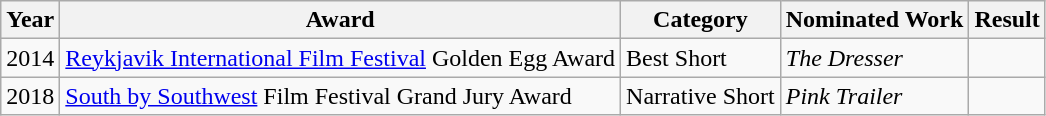<table class="wikitable">
<tr>
<th>Year</th>
<th>Award</th>
<th>Category</th>
<th>Nominated Work</th>
<th>Result</th>
</tr>
<tr>
<td>2014</td>
<td><a href='#'>Reykjavik International Film Festival</a> Golden Egg Award</td>
<td>Best Short</td>
<td><em>The Dresser</em></td>
<td></td>
</tr>
<tr>
<td>2018</td>
<td><a href='#'>South by Southwest</a> Film Festival Grand Jury Award</td>
<td>Narrative Short</td>
<td><em>Pink Trailer</em></td>
<td></td>
</tr>
</table>
